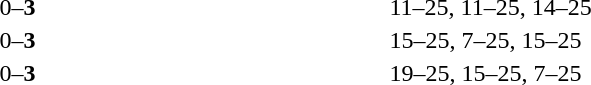<table>
<tr>
<th width=200></th>
<th width=80></th>
<th width=200></th>
<th width=220></th>
</tr>
<tr>
<td align=right></td>
<td align=center>0–<strong>3</strong></td>
<td><strong></strong></td>
<td>11–25, 11–25, 14–25</td>
</tr>
<tr>
<td align=right></td>
<td align=center>0–<strong>3</strong></td>
<td><strong></strong></td>
<td>15–25, 7–25, 15–25</td>
</tr>
<tr>
<td align=right></td>
<td align=center>0–<strong>3</strong></td>
<td><strong></strong></td>
<td>19–25, 15–25, 7–25</td>
</tr>
</table>
